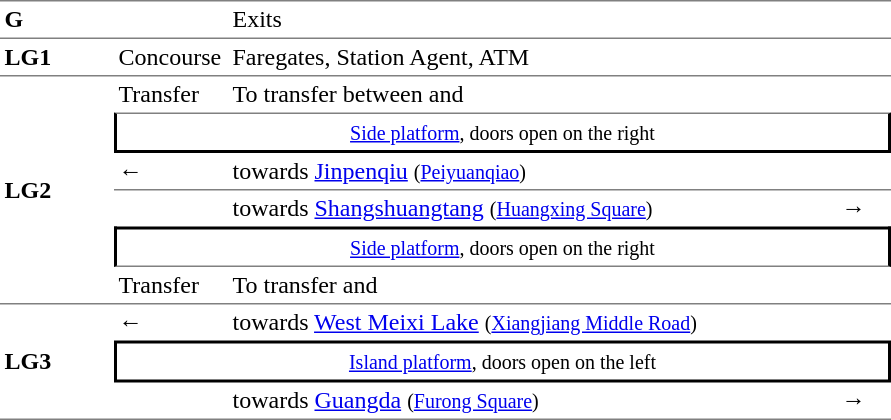<table table border=0 cellspacing=0 cellpadding=3>
<tr>
<td style="border-bottom:solid 1px gray; border-top:solid 1px gray;" valign=top><strong>G</strong></td>
<td style="border-bottom:solid 1px gray; border-top:solid 1px gray;" valign=top></td>
<td style="border-bottom:solid 1px gray; border-top:solid 1px gray;" valign=top>Exits</td>
<td style="border-bottom:solid 1px gray; border-top:solid 1px gray;" valign=top></td>
</tr>
<tr>
<td width=70><strong>LG1</strong></td>
<td width=70>Concourse</td>
<td width=400>Faregates, Station Agent, ATM</td>
<td width=30></td>
</tr>
<tr>
<td style="border-top:solid 1px gray;border-bottom:solid 1px gray;" rowspan=6><strong>LG2</strong></td>
<td style="border-top:solid 1px gray;">Transfer</td>
<td style="border-top:solid 1px gray;">To transfer between  and </td>
<td style="border-top:solid 1px gray;"></td>
</tr>
<tr>
<td style="border-right:solid 2px black;border-left:solid 2px black;border-top:solid 1px gray;border-bottom:solid 2px black;text-align:center;" colspan=3><small><a href='#'>Side platform</a>, doors open on the right</small></td>
</tr>
<tr>
<td>←</td>
<td> towards <a href='#'>Jinpenqiu</a> <small>(<a href='#'>Peiyuanqiao</a>)</small></td>
<td></td>
</tr>
<tr>
<td style="border-top:solid 1px gray;"></td>
<td style="border-top:solid 1px gray;"> towards <a href='#'>Shangshuangtang</a> <small>(<a href='#'>Huangxing Square</a>)</small></td>
<td style="border-top:solid 1px gray;">→</td>
</tr>
<tr>
<td style="border-right:solid 2px black;border-left:solid 2px black;border-top:solid 2px black;border-bottom:solid 1px gray;text-align:center;" colspan=3><small><a href='#'>Side platform</a>, doors open on the right</small></td>
</tr>
<tr>
<td style="border-bottom:solid 1px gray;">Transfer</td>
<td style="border-bottom:solid 1px gray;">To transfer  and </td>
<td style="border-bottom:solid 1px gray;"></td>
</tr>
<tr>
<td style="border-bottom:solid 1px gray;" rowspan=3><strong>LG3</strong></td>
<td>←</td>
<td> towards <a href='#'>West Meixi Lake</a> <small>(<a href='#'>Xiangjiang Middle Road</a>)</small></td>
<td></td>
</tr>
<tr>
<td style="border-right:solid 2px black;border-left:solid 2px black;border-top:solid 2px black;border-bottom:solid 2px black;text-align:center;" colspan=3><small><a href='#'>Island platform</a>, doors open on the left</small></td>
</tr>
<tr>
<td style="border-bottom:solid 1px gray;"></td>
<td style="border-bottom:solid 1px gray;"> towards <a href='#'>Guangda</a> <small>(<a href='#'>Furong Square</a>)</small></td>
<td style="border-bottom:solid 1px gray;">→</td>
</tr>
<tr>
</tr>
</table>
